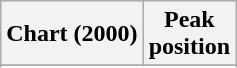<table class="wikitable">
<tr>
<th>Chart (2000)</th>
<th>Peak<br>position</th>
</tr>
<tr>
</tr>
<tr>
</tr>
</table>
